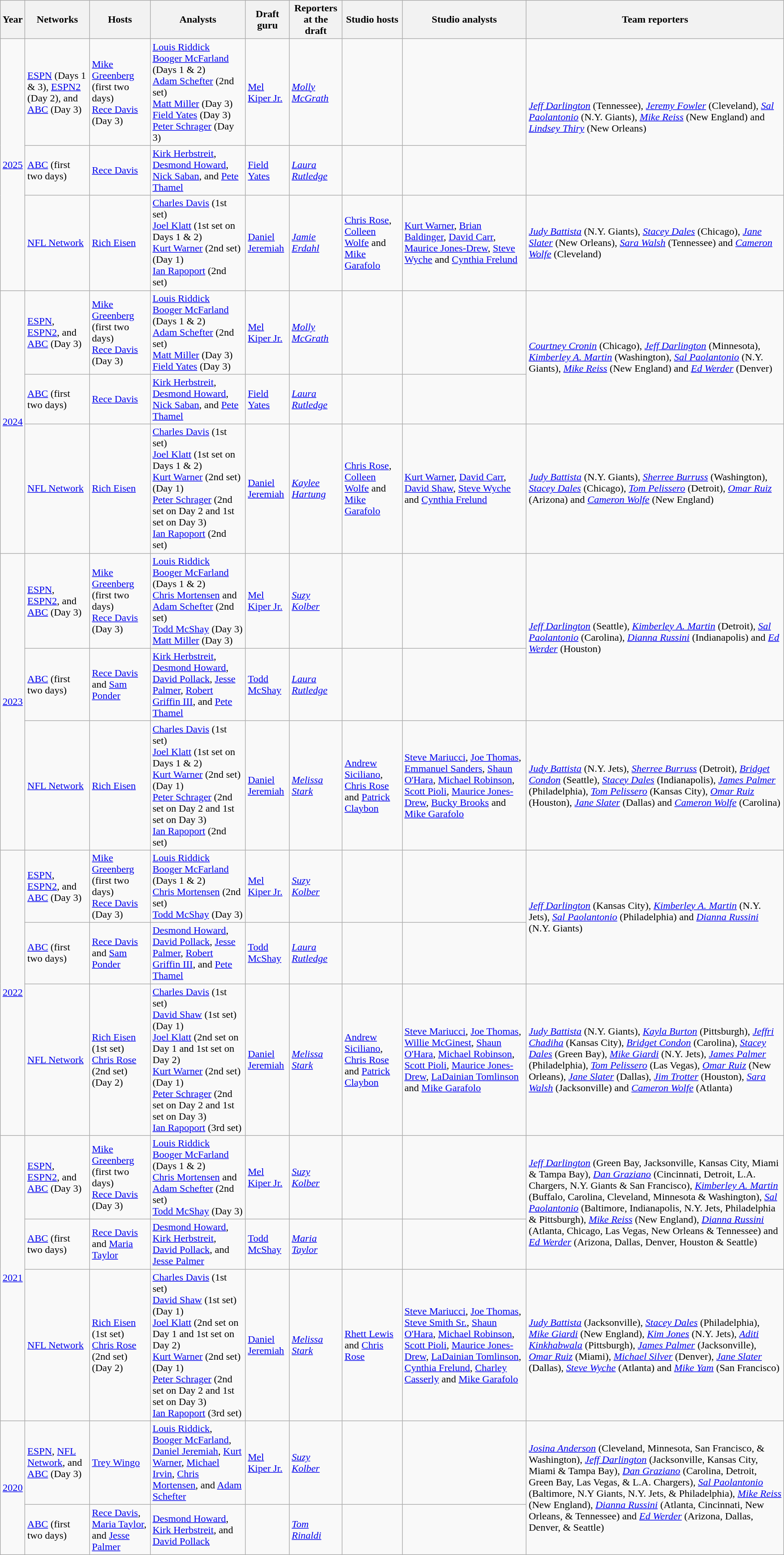<table class=wikitable sortable">
<tr>
<th>Year</th>
<th>Networks</th>
<th>Hosts</th>
<th>Analysts</th>
<th>Draft guru</th>
<th>Reporters at the draft</th>
<th>Studio hosts</th>
<th>Studio analysts</th>
<th>Team reporters</th>
</tr>
<tr>
<td rowspan="3"><a href='#'>2025</a></td>
<td><a href='#'>ESPN</a> (Days 1 & 3), <a href='#'>ESPN2</a> (Day 2), and <a href='#'>ABC</a> (Day 3)</td>
<td><a href='#'>Mike Greenberg</a> (first two days)<br><a href='#'>Rece Davis</a> (Day 3)</td>
<td><a href='#'>Louis Riddick</a><br><a href='#'>Booger McFarland</a> (Days 1 & 2)<br><a href='#'>Adam Schefter</a> (2nd set)<br><a href='#'>Matt Miller</a> (Day 3)<br><a href='#'>Field Yates</a> (Day 3)<br><a href='#'>Peter Schrager</a> (Day 3)</td>
<td><a href='#'>Mel Kiper Jr.</a></td>
<td><em><a href='#'>Molly McGrath</a></em></td>
<td></td>
<td></td>
<td rowspan=2><em><a href='#'>Jeff Darlington</a></em> (Tennessee), <em><a href='#'>Jeremy Fowler</a></em> (Cleveland), <em><a href='#'>Sal Paolantonio</a></em> (N.Y. Giants), <em><a href='#'>Mike Reiss</a></em> (New England) and <em><a href='#'>Lindsey Thiry</a></em> (New Orleans)</td>
</tr>
<tr>
<td><a href='#'>ABC</a> (first two days)</td>
<td><a href='#'>Rece Davis</a></td>
<td><a href='#'>Kirk Herbstreit</a>, <a href='#'>Desmond Howard</a>, <a href='#'>Nick Saban</a>, and <a href='#'>Pete Thamel</a></td>
<td><a href='#'>Field Yates</a></td>
<td><em><a href='#'>Laura Rutledge</a></em></td>
<td></td>
<td></td>
</tr>
<tr>
<td><a href='#'>NFL Network</a></td>
<td><a href='#'>Rich Eisen</a></td>
<td><a href='#'>Charles Davis</a> (1st set)<br><a href='#'>Joel Klatt</a> (1st set on Days 1 & 2)<br><a href='#'>Kurt Warner</a> (2nd set) (Day 1)<br><a href='#'>Ian Rapoport</a> (2nd set)</td>
<td><a href='#'>Daniel Jeremiah</a></td>
<td><em><a href='#'>Jamie Erdahl</a></em></td>
<td><a href='#'>Chris Rose</a>, <a href='#'>Colleen Wolfe</a> and <a href='#'>Mike Garafolo</a></td>
<td><a href='#'>Kurt Warner</a>, <a href='#'>Brian Baldinger</a>, <a href='#'>David Carr</a>, <a href='#'>Maurice Jones-Drew</a>, <a href='#'>Steve Wyche</a> and <a href='#'>Cynthia Frelund</a></td>
<td><em><a href='#'>Judy Battista</a></em> (N.Y. Giants), <em><a href='#'>Stacey Dales</a></em> (Chicago), <em><a href='#'>Jane Slater</a></em> (New Orleans), <em><a href='#'>Sara Walsh</a></em> (Tennessee) and <em><a href='#'>Cameron Wolfe</a></em> (Cleveland)</td>
</tr>
<tr>
<td rowspan="3"><a href='#'>2024</a></td>
<td><a href='#'>ESPN</a>, <a href='#'>ESPN2</a>, and <a href='#'>ABC</a> (Day 3)</td>
<td><a href='#'>Mike Greenberg</a> (first two days)<br><a href='#'>Rece Davis</a> (Day 3)</td>
<td><a href='#'>Louis Riddick</a><br><a href='#'>Booger McFarland</a> (Days 1 & 2)<br><a href='#'>Adam Schefter</a> (2nd set)<br><a href='#'>Matt Miller</a> (Day 3)<br><a href='#'>Field Yates</a> (Day 3)</td>
<td><a href='#'>Mel Kiper Jr.</a></td>
<td><em><a href='#'>Molly McGrath</a></em></td>
<td></td>
<td></td>
<td rowspan=2><em><a href='#'>Courtney Cronin</a></em> (Chicago), <em><a href='#'>Jeff Darlington</a></em> (Minnesota), <em><a href='#'>Kimberley A. Martin</a></em> (Washington), <em><a href='#'>Sal Paolantonio</a></em> (N.Y. Giants), <em><a href='#'>Mike Reiss</a></em> (New England) and <em><a href='#'>Ed Werder</a></em> (Denver)</td>
</tr>
<tr>
<td><a href='#'>ABC</a> (first two days)</td>
<td><a href='#'>Rece Davis</a></td>
<td><a href='#'>Kirk Herbstreit</a>, <a href='#'>Desmond Howard</a>, <a href='#'>Nick Saban</a>, and <a href='#'>Pete Thamel</a></td>
<td><a href='#'>Field Yates</a></td>
<td><em><a href='#'>Laura Rutledge</a></em></td>
<td></td>
<td></td>
</tr>
<tr>
<td><a href='#'>NFL Network</a></td>
<td><a href='#'>Rich Eisen</a></td>
<td><a href='#'>Charles Davis</a> (1st set)<br><a href='#'>Joel Klatt</a> (1st set on Days 1 & 2)<br><a href='#'>Kurt Warner</a> (2nd set) (Day 1)<br><a href='#'>Peter Schrager</a> (2nd set on Day 2 and 1st set on Day 3)<br><a href='#'>Ian Rapoport</a> (2nd set)</td>
<td><a href='#'>Daniel Jeremiah</a></td>
<td><em><a href='#'>Kaylee Hartung</a></em></td>
<td><a href='#'>Chris Rose</a>, <a href='#'>Colleen Wolfe</a> and <a href='#'>Mike Garafolo</a></td>
<td><a href='#'>Kurt Warner</a>, <a href='#'>David Carr</a>, <a href='#'>David Shaw</a>, <a href='#'>Steve Wyche</a> and <a href='#'>Cynthia Frelund</a></td>
<td><em><a href='#'>Judy Battista</a></em> (N.Y. Giants), <em><a href='#'>Sherree Burruss</a></em> (Washington), <em><a href='#'>Stacey Dales</a></em> (Chicago), <em><a href='#'>Tom Pelissero</a></em> (Detroit), <em><a href='#'>Omar Ruiz</a></em> (Arizona) and <em><a href='#'>Cameron Wolfe</a></em> (New England)</td>
</tr>
<tr>
<td rowspan="3"><a href='#'>2023</a></td>
<td><a href='#'>ESPN</a>, <a href='#'>ESPN2</a>, and <a href='#'>ABC</a> (Day 3)</td>
<td><a href='#'>Mike Greenberg</a> (first two days)<br><a href='#'>Rece Davis</a> (Day 3)</td>
<td><a href='#'>Louis Riddick</a><br><a href='#'>Booger McFarland</a> (Days 1 & 2)<br><a href='#'>Chris Mortensen</a> and <a href='#'>Adam Schefter</a> (2nd set)<br><a href='#'>Todd McShay</a> (Day 3)<br><a href='#'>Matt Miller</a> (Day 3)</td>
<td><a href='#'>Mel Kiper Jr.</a></td>
<td><em><a href='#'>Suzy Kolber</a></em></td>
<td></td>
<td></td>
<td rowspan=2><em><a href='#'>Jeff Darlington</a></em> (Seattle), <em><a href='#'>Kimberley A. Martin</a></em> (Detroit), <em><a href='#'>Sal Paolantonio</a></em> (Carolina), <em><a href='#'>Dianna Russini</a></em> (Indianapolis) and <em><a href='#'>Ed Werder</a></em> (Houston)</td>
</tr>
<tr>
<td><a href='#'>ABC</a> (first two days)</td>
<td><a href='#'>Rece Davis</a> and <a href='#'>Sam Ponder</a></td>
<td><a href='#'>Kirk Herbstreit</a>, <a href='#'>Desmond Howard</a>, <a href='#'>David Pollack</a>, <a href='#'>Jesse Palmer</a>, <a href='#'>Robert Griffin III</a>, and <a href='#'>Pete Thamel</a></td>
<td><a href='#'>Todd McShay</a></td>
<td><em><a href='#'>Laura Rutledge</a></em></td>
<td></td>
<td></td>
</tr>
<tr>
<td><a href='#'>NFL Network</a></td>
<td><a href='#'>Rich Eisen</a></td>
<td><a href='#'>Charles Davis</a> (1st set)<br><a href='#'>Joel Klatt</a> (1st set on Days 1 & 2)<br><a href='#'>Kurt Warner</a> (2nd set) (Day 1)<br><a href='#'>Peter Schrager</a> (2nd set on Day 2 and 1st set on Day 3)<br><a href='#'>Ian Rapoport</a> (2nd set)</td>
<td><a href='#'>Daniel Jeremiah</a></td>
<td><em><a href='#'>Melissa Stark</a></em></td>
<td><a href='#'>Andrew Siciliano</a>, <a href='#'>Chris Rose</a> and <a href='#'>Patrick Claybon</a></td>
<td><a href='#'>Steve Mariucci</a>, <a href='#'>Joe Thomas</a>, <a href='#'>Emmanuel Sanders</a>, <a href='#'>Shaun O'Hara</a>, <a href='#'>Michael Robinson</a>, <a href='#'>Scott Pioli</a>, <a href='#'>Maurice Jones-Drew</a>, <a href='#'>Bucky Brooks</a> and <a href='#'>Mike Garafolo</a></td>
<td><em><a href='#'>Judy Battista</a></em> (N.Y. Jets), <em><a href='#'>Sherree Burruss</a></em> (Detroit), <em><a href='#'>Bridget Condon</a></em> (Seattle), <em><a href='#'>Stacey Dales</a></em> (Indianapolis), <em><a href='#'>James Palmer</a></em> (Philadelphia), <em><a href='#'>Tom Pelissero</a></em> (Kansas City), <em><a href='#'>Omar Ruiz</a></em> (Houston), <em><a href='#'>Jane Slater</a></em> (Dallas) and <em><a href='#'>Cameron Wolfe</a></em> (Carolina)</td>
</tr>
<tr>
<td rowspan="3"><a href='#'>2022</a></td>
<td><a href='#'>ESPN</a>, <a href='#'>ESPN2</a>, and <a href='#'>ABC</a> (Day 3)</td>
<td><a href='#'>Mike Greenberg</a> (first two days)<br><a href='#'>Rece Davis</a> (Day 3)</td>
<td><a href='#'>Louis Riddick</a><br><a href='#'>Booger McFarland</a> (Days 1 & 2)<br><a href='#'>Chris Mortensen</a> (2nd set)<br><a href='#'>Todd McShay</a> (Day 3)</td>
<td><a href='#'>Mel Kiper Jr.</a></td>
<td><em><a href='#'>Suzy Kolber</a></em></td>
<td></td>
<td></td>
<td rowspan=2><em><a href='#'>Jeff Darlington</a></em> (Kansas City), <em><a href='#'>Kimberley A. Martin</a></em> (N.Y. Jets), <em><a href='#'>Sal Paolantonio</a></em> (Philadelphia) and <em><a href='#'>Dianna Russini</a></em> (N.Y. Giants)</td>
</tr>
<tr>
<td><a href='#'>ABC</a> (first two days)</td>
<td><a href='#'>Rece Davis</a> and <a href='#'>Sam Ponder</a></td>
<td><a href='#'>Desmond Howard</a>, <a href='#'>David Pollack</a>, <a href='#'>Jesse Palmer</a>, <a href='#'>Robert Griffin III</a>, and <a href='#'>Pete Thamel</a></td>
<td><a href='#'>Todd McShay</a></td>
<td><em><a href='#'>Laura Rutledge</a></em></td>
<td></td>
<td></td>
</tr>
<tr>
<td><a href='#'>NFL Network</a></td>
<td><a href='#'>Rich Eisen</a> (1st set)<br><a href='#'>Chris Rose</a> (2nd set) (Day 2)</td>
<td><a href='#'>Charles Davis</a> (1st set)<br><a href='#'>David Shaw</a> (1st set) (Day 1)<br><a href='#'>Joel Klatt</a> (2nd set on Day 1 and 1st set on Day 2)<br><a href='#'>Kurt Warner</a> (2nd set) (Day 1)<br><a href='#'>Peter Schrager</a> (2nd set on Day 2 and 1st set on Day 3)<br><a href='#'>Ian Rapoport</a> (3rd set)</td>
<td><a href='#'>Daniel Jeremiah</a></td>
<td><em><a href='#'>Melissa Stark</a></em></td>
<td><a href='#'>Andrew Siciliano</a>, <a href='#'>Chris Rose</a> and <a href='#'>Patrick Claybon</a></td>
<td><a href='#'>Steve Mariucci</a>, <a href='#'>Joe Thomas</a>, <a href='#'>Willie McGinest</a>, <a href='#'>Shaun O'Hara</a>, <a href='#'>Michael Robinson</a>, <a href='#'>Scott Pioli</a>, <a href='#'>Maurice Jones-Drew</a>, <a href='#'>LaDainian Tomlinson</a> and <a href='#'>Mike Garafolo</a></td>
<td><em><a href='#'>Judy Battista</a></em> (N.Y. Giants), <em><a href='#'>Kayla Burton</a></em> (Pittsburgh), <em><a href='#'>Jeffri Chadiha</a></em> (Kansas City), <em><a href='#'>Bridget Condon</a></em> (Carolina), <em><a href='#'>Stacey Dales</a></em> (Green Bay), <em><a href='#'>Mike Giardi</a></em> (N.Y. Jets), <em><a href='#'>James Palmer</a></em> (Philadelphia), <em><a href='#'>Tom Pelissero</a></em> (Las Vegas), <em><a href='#'>Omar Ruiz</a></em> (New Orleans), <em><a href='#'>Jane Slater</a></em> (Dallas), <em><a href='#'>Jim Trotter</a></em> (Houston), <em><a href='#'>Sara Walsh</a></em> (Jacksonville) and <em><a href='#'>Cameron Wolfe</a></em> (Atlanta)</td>
</tr>
<tr>
<td rowspan="3"><a href='#'>2021</a></td>
<td><a href='#'>ESPN</a>, <a href='#'>ESPN2</a>, and <a href='#'>ABC</a> (Day 3)</td>
<td><a href='#'>Mike Greenberg</a> (first two days)<br><a href='#'>Rece Davis</a> (Day 3)</td>
<td><a href='#'>Louis Riddick</a><br><a href='#'>Booger McFarland</a> (Days 1 & 2)<br><a href='#'>Chris Mortensen</a> and <a href='#'>Adam Schefter</a> (2nd set)<br><a href='#'>Todd McShay</a> (Day 3)</td>
<td><a href='#'>Mel Kiper Jr.</a></td>
<td><em><a href='#'>Suzy Kolber</a></em></td>
<td></td>
<td></td>
<td rowspan=2><em><a href='#'>Jeff Darlington</a></em> (Green Bay, Jacksonville, Kansas City, Miami & Tampa Bay), <em><a href='#'>Dan Graziano</a></em> (Cincinnati, Detroit, L.A. Chargers, N.Y. Giants & San Francisco), <em><a href='#'>Kimberley A. Martin</a></em> (Buffalo, Carolina, Cleveland, Minnesota & Washington), <em><a href='#'>Sal Paolantonio</a></em> (Baltimore, Indianapolis, N.Y. Jets, Philadelphia & Pittsburgh), <em><a href='#'>Mike Reiss</a></em> (New England), <em><a href='#'>Dianna Russini</a></em> (Atlanta, Chicago, Las Vegas, New Orleans & Tennessee) and <em><a href='#'>Ed Werder</a></em> (Arizona, Dallas, Denver, Houston & Seattle)</td>
</tr>
<tr>
<td><a href='#'>ABC</a> (first two days)</td>
<td><a href='#'>Rece Davis</a> and <a href='#'>Maria Taylor</a></td>
<td><a href='#'>Desmond Howard</a>, <a href='#'>Kirk Herbstreit</a>, <a href='#'>David Pollack</a>, and <a href='#'>Jesse Palmer</a></td>
<td><a href='#'>Todd McShay</a></td>
<td><em><a href='#'>Maria Taylor</a></em></td>
<td></td>
<td></td>
</tr>
<tr>
<td><a href='#'>NFL Network</a></td>
<td><a href='#'>Rich Eisen</a> (1st set)<br><a href='#'>Chris Rose</a> (2nd set) (Day 2)</td>
<td><a href='#'>Charles Davis</a> (1st set)<br><a href='#'>David Shaw</a> (1st set) (Day 1)<br><a href='#'>Joel Klatt</a> (2nd set on Day 1 and 1st set on Day 2)<br><a href='#'>Kurt Warner</a> (2nd set) (Day 1)<br><a href='#'>Peter Schrager</a> (2nd set on Day 2 and 1st set on Day 3)<br><a href='#'>Ian Rapoport</a> (3rd set)</td>
<td><a href='#'>Daniel Jeremiah</a></td>
<td><em><a href='#'>Melissa Stark</a></em></td>
<td><a href='#'>Rhett Lewis</a> and <a href='#'>Chris Rose</a></td>
<td><a href='#'>Steve Mariucci</a>, <a href='#'>Joe Thomas</a>, <a href='#'>Steve Smith Sr.</a>, <a href='#'>Shaun O'Hara</a>, <a href='#'>Michael Robinson</a>, <a href='#'>Scott Pioli</a>, <a href='#'>Maurice Jones-Drew</a>, <a href='#'>LaDainian Tomlinson</a>, <a href='#'>Cynthia Frelund</a>, <a href='#'>Charley Casserly</a> and <a href='#'>Mike Garafolo</a></td>
<td><em><a href='#'>Judy Battista</a></em> (Jacksonville), <em><a href='#'>Stacey Dales</a></em> (Philadelphia), <em><a href='#'>Mike Giardi</a></em> (New England), <em><a href='#'>Kim Jones</a></em> (N.Y. Jets), <em><a href='#'>Aditi Kinkhabwala</a></em> (Pittsburgh), <em><a href='#'>James Palmer</a></em> (Jacksonville), <em><a href='#'>Omar Ruiz</a></em> (Miami), <em><a href='#'>Michael Silver</a></em> (Denver), <em><a href='#'>Jane Slater</a></em> (Dallas), <em><a href='#'>Steve Wyche</a></em> (Atlanta) and <em><a href='#'>Mike Yam</a></em> (San Francisco)</td>
</tr>
<tr>
<td rowspan="2"><a href='#'>2020</a></td>
<td><a href='#'>ESPN</a>, <a href='#'>NFL Network</a>, and <a href='#'>ABC</a> (Day 3)</td>
<td><a href='#'>Trey Wingo</a></td>
<td><a href='#'>Louis Riddick</a>, <a href='#'>Booger McFarland</a>, <a href='#'>Daniel Jeremiah</a>, <a href='#'>Kurt Warner</a>, <a href='#'>Michael Irvin</a>, <a href='#'>Chris Mortensen</a>, and <a href='#'>Adam Schefter</a></td>
<td><a href='#'>Mel Kiper Jr.</a></td>
<td><em><a href='#'>Suzy Kolber</a></em></td>
<td></td>
<td></td>
<td rowspan="2"><em><a href='#'>Josina Anderson</a></em> (Cleveland, Minnesota, San Francisco, & Washington), <em><a href='#'>Jeff Darlington</a></em> (Jacksonville, Kansas City, Miami & Tampa Bay), <em><a href='#'>Dan Graziano</a></em> (Carolina, Detroit, Green Bay, Las Vegas, & L.A. Chargers), <em><a href='#'>Sal Paolantonio</a></em> (Baltimore, N.Y Giants, N.Y. Jets, & Philadelphia), <em><a href='#'>Mike Reiss</a></em> (New England), <em><a href='#'>Dianna Russini</a></em> (Atlanta, Cincinnati, New Orleans, & Tennessee) and <em><a href='#'>Ed Werder</a></em> (Arizona, Dallas, Denver, & Seattle)</td>
</tr>
<tr>
<td><a href='#'>ABC</a> (first two days)</td>
<td><a href='#'>Rece Davis</a>, <a href='#'>Maria Taylor</a>, and <a href='#'>Jesse Palmer</a></td>
<td><a href='#'>Desmond Howard</a>, <a href='#'>Kirk Herbstreit</a>, and <a href='#'>David Pollack</a></td>
<td></td>
<td><em><a href='#'>Tom Rinaldi</a></em></td>
<td></td>
<td></td>
</tr>
</table>
